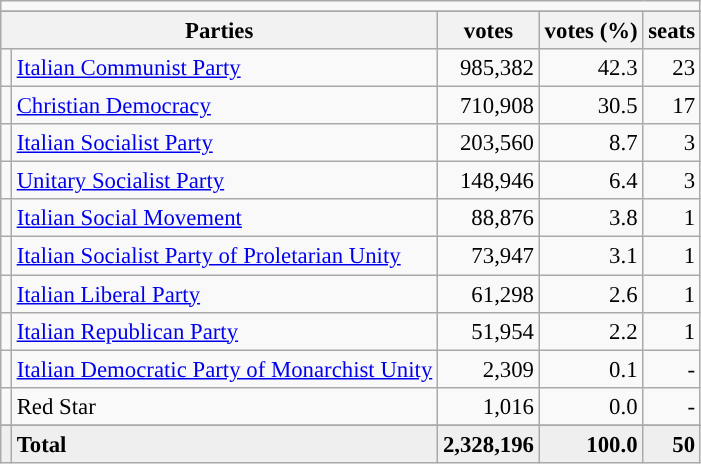<table class="wikitable" style="font-size:95%">
<tr>
<td colspan=5 align=center></td>
</tr>
<tr>
</tr>
<tr bgcolor="EFEFEF">
<th colspan=2>Parties</th>
<th>votes</th>
<th>votes (%)</th>
<th>seats</th>
</tr>
<tr>
<td bgcolor=></td>
<td><a href='#'>Italian Communist Party</a></td>
<td align=right>985,382</td>
<td align=right>42.3</td>
<td align=right>23</td>
</tr>
<tr>
<td bgcolor=></td>
<td><a href='#'>Christian Democracy</a></td>
<td align=right>710,908</td>
<td align=right>30.5</td>
<td align=right>17</td>
</tr>
<tr>
<td bgcolor=></td>
<td><a href='#'>Italian Socialist Party</a></td>
<td align=right>203,560</td>
<td align=right>8.7</td>
<td align=right>3</td>
</tr>
<tr>
<td bgcolor=></td>
<td><a href='#'>Unitary Socialist Party</a></td>
<td align=right>148,946</td>
<td align=right>6.4</td>
<td align=right>3</td>
</tr>
<tr>
<td bgcolor=></td>
<td><a href='#'>Italian Social Movement</a></td>
<td align=right>88,876</td>
<td align=right>3.8</td>
<td align=right>1</td>
</tr>
<tr>
<td bgcolor=></td>
<td><a href='#'>Italian Socialist Party of Proletarian Unity</a></td>
<td align=right>73,947</td>
<td align=right>3.1</td>
<td align=right>1</td>
</tr>
<tr>
<td bgcolor=></td>
<td><a href='#'>Italian Liberal Party</a></td>
<td align=right>61,298</td>
<td align=right>2.6</td>
<td align=right>1</td>
</tr>
<tr>
<td bgcolor=></td>
<td><a href='#'>Italian Republican Party</a></td>
<td align=right>51,954</td>
<td align=right>2.2</td>
<td align=right>1</td>
</tr>
<tr>
<td></td>
<td><a href='#'>Italian Democratic Party of Monarchist Unity</a></td>
<td align=right>2,309</td>
<td align=right>0.1</td>
<td align=right>-</td>
</tr>
<tr>
<td></td>
<td>Red Star</td>
<td align=right>1,016</td>
<td align=right>0.0</td>
<td align=right>-</td>
</tr>
<tr>
</tr>
<tr bgcolor="EFEFEF">
<td></td>
<td><strong>Total</strong></td>
<td align=right><strong>2,328,196</strong></td>
<td align=right><strong>100.0</strong></td>
<td align=right><strong>50</strong></td>
</tr>
</table>
